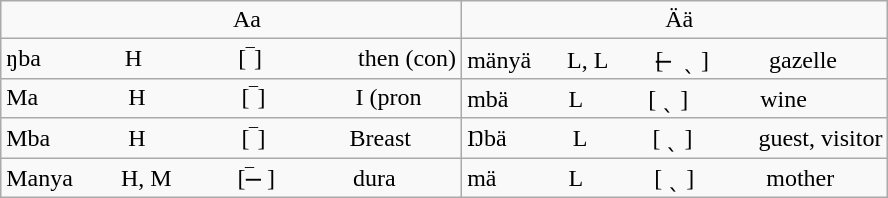<table class="wikitable">
<tr>
<td>                                      Aa</td>
<td>                                 Ää</td>
</tr>
<tr>
<td>ŋba              H                [‾]                then (con)</td>
<td>mänyä      L, L        [ ̶  ˎ ]          gazelle</td>
</tr>
<tr>
<td>Ma               H                [‾]               I (pron</td>
<td>mbä          L             [ ˎ ]            wine</td>
</tr>
<tr>
<td>Mba             H                [‾]              Breast</td>
<td>Ŋbä           L           [ ˎ ]           guest, visitor</td>
</tr>
<tr>
<td>Manya        H, M           [‾ ̶ ]             dura  </td>
<td>mä            L            [ ˎ ]            mother</td>
</tr>
</table>
